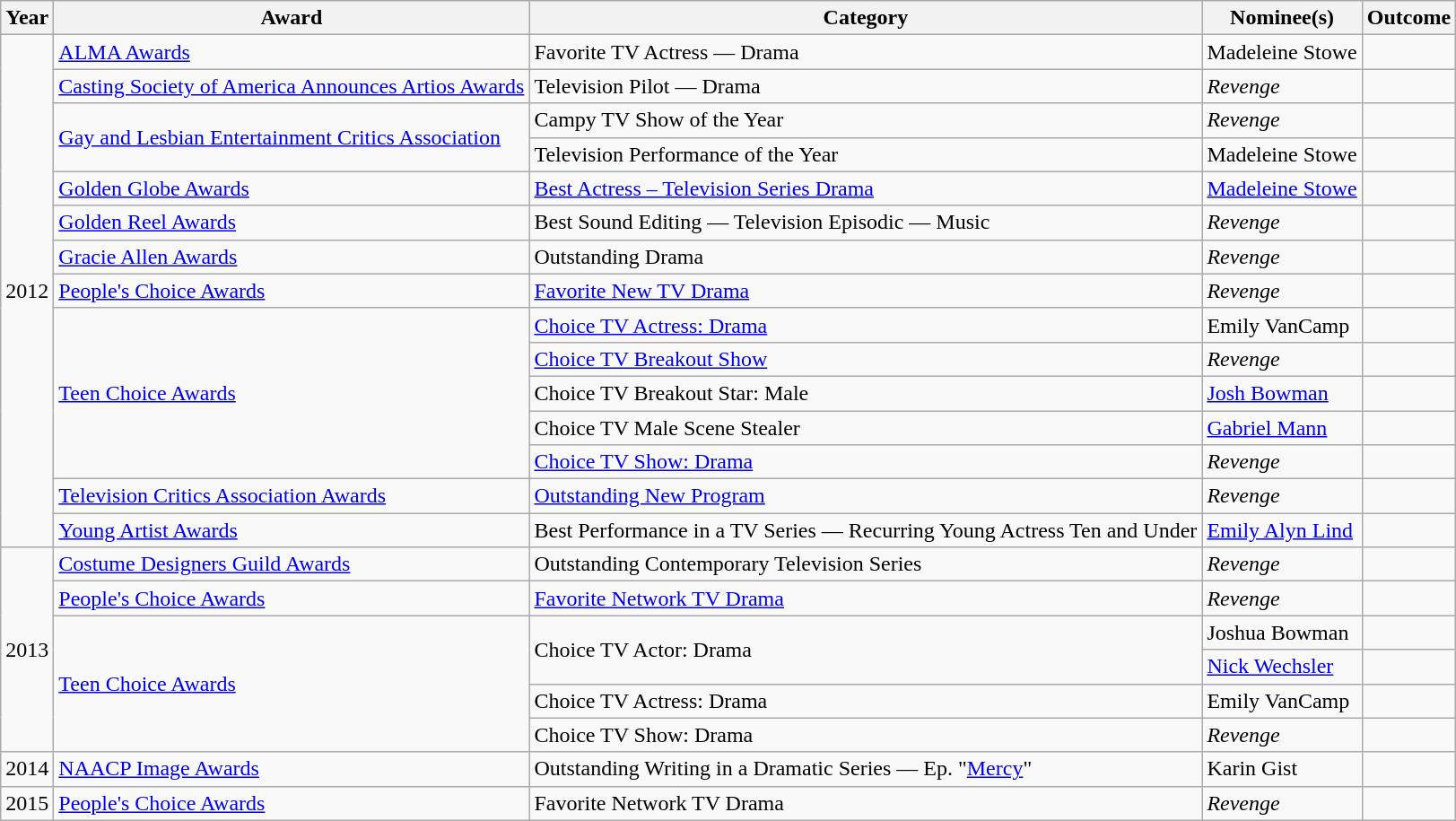<table class="wikitable sortable">
<tr>
<th>Year</th>
<th>Award</th>
<th>Category</th>
<th>Nominee(s)</th>
<th>Outcome</th>
</tr>
<tr>
<td rowspan="15">2012</td>
<td><a href='#'>ALMA Awards</a></td>
<td>Favorite TV Actress — Drama</td>
<td>Madeleine Stowe</td>
<td></td>
</tr>
<tr>
<td><a href='#'>Casting Society of America Announces Artios Awards</a></td>
<td>Television Pilot — Drama</td>
<td><em>Revenge</em></td>
<td></td>
</tr>
<tr>
<td rowspan="2"><a href='#'>Gay and Lesbian Entertainment Critics Association</a></td>
<td>Campy TV Show of the Year</td>
<td><em>Revenge</em></td>
<td></td>
</tr>
<tr>
<td>Television Performance of the Year</td>
<td>Madeleine Stowe</td>
<td></td>
</tr>
<tr>
<td><a href='#'>Golden Globe Awards</a></td>
<td><a href='#'>Best Actress – Television Series Drama</a></td>
<td><a href='#'>Madeleine Stowe</a></td>
<td></td>
</tr>
<tr>
<td><a href='#'>Golden Reel Awards</a></td>
<td>Best Sound Editing — Television Episodic — Music</td>
<td><em>Revenge</em></td>
<td></td>
</tr>
<tr>
<td><a href='#'>Gracie Allen Awards</a></td>
<td>Outstanding Drama</td>
<td><em>Revenge</em></td>
<td></td>
</tr>
<tr>
<td><a href='#'>People's Choice Awards</a></td>
<td><a href='#'>Favorite New TV Drama</a></td>
<td><em>Revenge</em></td>
<td></td>
</tr>
<tr>
<td rowspan="5"><a href='#'>Teen Choice Awards</a></td>
<td><a href='#'>Choice TV Actress: Drama</a></td>
<td>Emily VanCamp</td>
<td></td>
</tr>
<tr>
<td><a href='#'>Choice TV Breakout Show</a></td>
<td><em>Revenge</em></td>
<td></td>
</tr>
<tr>
<td>Choice TV Breakout Star: Male</td>
<td><a href='#'>Josh Bowman</a></td>
<td></td>
</tr>
<tr>
<td>Choice TV Male Scene Stealer</td>
<td><a href='#'>Gabriel Mann</a></td>
<td></td>
</tr>
<tr>
<td><a href='#'>Choice TV Show: Drama</a></td>
<td><em>Revenge</em></td>
<td></td>
</tr>
<tr>
<td><a href='#'>Television Critics Association Awards</a></td>
<td><a href='#'>Outstanding New Program</a></td>
<td><em>Revenge</em></td>
<td></td>
</tr>
<tr>
<td><a href='#'>Young Artist Awards</a></td>
<td>Best Performance in a TV Series — Recurring Young Actress Ten and Under</td>
<td><a href='#'>Emily Alyn Lind</a></td>
<td></td>
</tr>
<tr>
<td rowspan="6">2013</td>
<td><a href='#'>Costume Designers Guild Awards</a></td>
<td>Outstanding Contemporary Television Series</td>
<td><em>Revenge</em></td>
<td></td>
</tr>
<tr>
<td><a href='#'>People's Choice Awards</a></td>
<td><a href='#'>Favorite Network TV Drama</a></td>
<td><em>Revenge</em></td>
<td></td>
</tr>
<tr>
<td rowspan="4"><a href='#'>Teen Choice Awards</a></td>
<td rowspan="2">Choice TV Actor: Drama</td>
<td>Joshua Bowman</td>
<td></td>
</tr>
<tr>
<td><a href='#'>Nick Wechsler</a></td>
<td></td>
</tr>
<tr>
<td>Choice TV Actress: Drama</td>
<td>Emily VanCamp</td>
<td></td>
</tr>
<tr>
<td>Choice TV Show: Drama</td>
<td><em>Revenge</em></td>
<td></td>
</tr>
<tr>
<td>2014</td>
<td><a href='#'>NAACP Image Awards</a></td>
<td>Outstanding Writing in a Dramatic Series — Ep. "<a href='#'>Mercy</a>"</td>
<td>Karin Gist</td>
<td></td>
</tr>
<tr>
<td>2015</td>
<td><a href='#'>People's Choice Awards</a></td>
<td>Favorite Network TV Drama</td>
<td><em>Revenge</em></td>
<td></td>
</tr>
</table>
